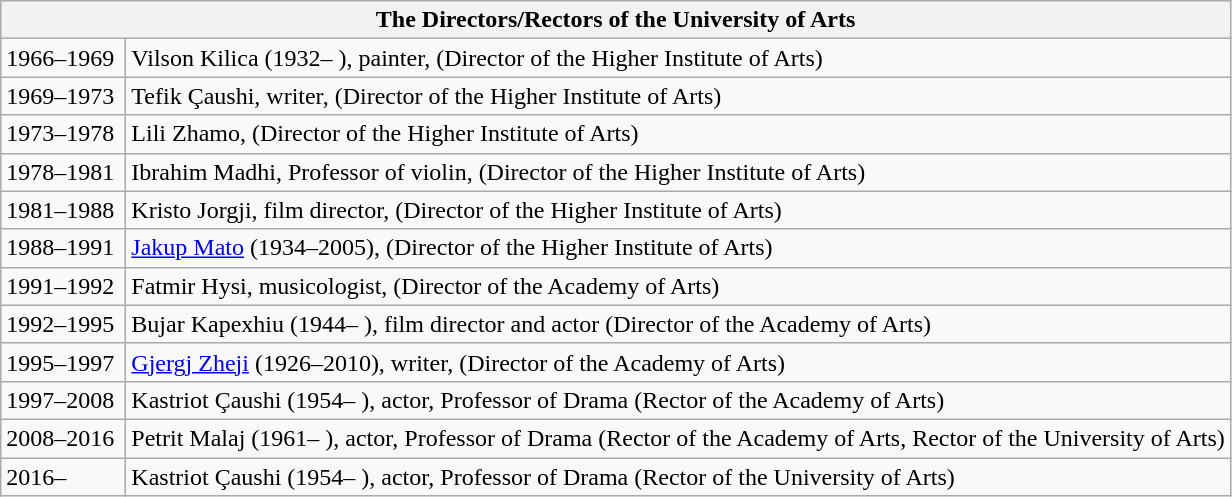<table class="wikitable">
<tr>
<th colspan="2">The Directors/Rectors of the University of Arts</th>
</tr>
<tr>
<td>1966–1969 </td>
<td>Vilson Kilica (1932– ), painter, (Director of the Higher Institute of Arts)</td>
</tr>
<tr>
<td>1969–1973</td>
<td>Tefik Çaushi, writer, (Director of the Higher Institute of Arts)</td>
</tr>
<tr>
<td>1973–1978</td>
<td>Lili Zhamo, (Director of the Higher Institute of Arts)</td>
</tr>
<tr>
<td>1978–1981</td>
<td>Ibrahim Madhi, Professor of violin, (Director of the Higher Institute of Arts)</td>
</tr>
<tr>
<td>1981–1988</td>
<td>Kristo Jorgji, film director, (Director of the Higher Institute of Arts)</td>
</tr>
<tr>
<td>1988–1991</td>
<td><a href='#'>Jakup Mato</a> (1934–2005), (Director of the Higher Institute of Arts)</td>
</tr>
<tr>
<td>1991–1992</td>
<td>Fatmir Hysi, musicologist, (Director of the Academy of Arts)</td>
</tr>
<tr>
<td>1992–1995</td>
<td>Bujar Kapexhiu (1944– ), film director and actor (Director of the Academy of Arts)</td>
</tr>
<tr>
<td>1995–1997</td>
<td><a href='#'>Gjergj Zheji</a> (1926–2010), writer, (Director of the Academy of Arts)</td>
</tr>
<tr>
<td>1997–2008</td>
<td>Kastriot Çaushi (1954– ), actor, Professor of Drama (Rector of the Academy of Arts)</td>
</tr>
<tr>
<td>2008–2016</td>
<td>Petrit Malaj (1961– ), actor, Professor of Drama (Rector of the Academy of Arts, Rector of the University of Arts)</td>
</tr>
<tr>
<td>2016–</td>
<td>Kastriot Çaushi (1954– ), actor, Professor of Drama (Rector of the University of Arts)</td>
</tr>
</table>
